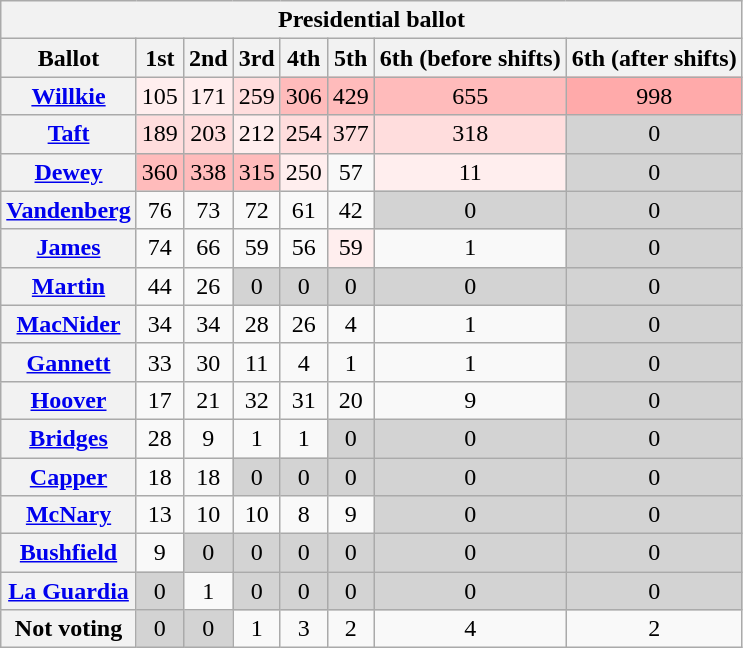<table class="wikitable sortable" style="text-align:center">
<tr>
<th colspan="8"><strong>Presidential ballot</strong></th>
</tr>
<tr>
<th>Ballot</th>
<th>1st</th>
<th>2nd</th>
<th>3rd</th>
<th>4th</th>
<th>5th</th>
<th>6th (before shifts)</th>
<th>6th (after shifts)</th>
</tr>
<tr>
<th><a href='#'>Willkie</a></th>
<td style="background:#fee;">105</td>
<td style="background:#fee;">171</td>
<td style="background:#fdd;">259</td>
<td style="background:#fbb;">306</td>
<td style="background:#fbb;">429</td>
<td style="background:#fbb;">655</td>
<td style="background:#faa;">998</td>
</tr>
<tr>
<th><a href='#'>Taft</a></th>
<td style="background:#fdd;">189</td>
<td style="background:#fdd;">203</td>
<td style="background:#fee;">212</td>
<td style="background:#fdd;">254</td>
<td style="background:#fdd;">377</td>
<td style="background:#fdd;">318</td>
<td style="background:#d3d3d3">0</td>
</tr>
<tr>
<th><a href='#'>Dewey</a></th>
<td style="background:#fbb;">360</td>
<td style="background:#fbb;">338</td>
<td style="background:#fbb;">315</td>
<td style="background:#fee;">250</td>
<td>57</td>
<td style="background:#fee;">11</td>
<td style="background:#d3d3d3">0</td>
</tr>
<tr>
<th><a href='#'>Vandenberg</a></th>
<td>76</td>
<td>73</td>
<td>72</td>
<td>61</td>
<td>42</td>
<td style="background:#d3d3d3">0</td>
<td style="background:#d3d3d3">0</td>
</tr>
<tr>
<th><a href='#'>James</a></th>
<td>74</td>
<td>66</td>
<td>59</td>
<td>56</td>
<td style="background:#fee;">59</td>
<td>1</td>
<td style="background:#d3d3d3">0</td>
</tr>
<tr>
<th><a href='#'>Martin</a></th>
<td>44</td>
<td>26</td>
<td style="background:#d3d3d3">0</td>
<td style="background:#d3d3d3">0</td>
<td style="background:#d3d3d3">0</td>
<td style="background:#d3d3d3">0</td>
<td style="background:#d3d3d3">0</td>
</tr>
<tr>
<th><a href='#'>MacNider</a></th>
<td>34</td>
<td>34</td>
<td>28</td>
<td>26</td>
<td>4</td>
<td>1</td>
<td style="background:#d3d3d3">0</td>
</tr>
<tr>
<th><a href='#'>Gannett</a></th>
<td>33</td>
<td>30</td>
<td>11</td>
<td>4</td>
<td>1</td>
<td>1</td>
<td style="background:#d3d3d3">0</td>
</tr>
<tr>
<th><a href='#'>Hoover</a></th>
<td>17</td>
<td>21</td>
<td>32</td>
<td>31</td>
<td>20</td>
<td>9</td>
<td style="background:#d3d3d3">0</td>
</tr>
<tr>
<th><a href='#'>Bridges</a></th>
<td>28</td>
<td>9</td>
<td>1</td>
<td>1</td>
<td style="background:#d3d3d3">0</td>
<td style="background:#d3d3d3">0</td>
<td style="background:#d3d3d3">0</td>
</tr>
<tr>
<th><a href='#'>Capper</a></th>
<td>18</td>
<td>18</td>
<td style="background:#d3d3d3">0</td>
<td style="background:#d3d3d3">0</td>
<td style="background:#d3d3d3">0</td>
<td style="background:#d3d3d3">0</td>
<td style="background:#d3d3d3">0</td>
</tr>
<tr>
<th><a href='#'>McNary</a></th>
<td>13</td>
<td>10</td>
<td>10</td>
<td>8</td>
<td>9</td>
<td style="background:#d3d3d3">0</td>
<td style="background:#d3d3d3">0</td>
</tr>
<tr>
<th><a href='#'>Bushfield</a></th>
<td>9</td>
<td style="background:#d3d3d3">0</td>
<td style="background:#d3d3d3">0</td>
<td style="background:#d3d3d3">0</td>
<td style="background:#d3d3d3">0</td>
<td style="background:#d3d3d3">0</td>
<td style="background:#d3d3d3">0</td>
</tr>
<tr>
<th><a href='#'>La Guardia</a></th>
<td style="background:#d3d3d3">0</td>
<td>1</td>
<td style="background:#d3d3d3">0</td>
<td style="background:#d3d3d3">0</td>
<td style="background:#d3d3d3">0</td>
<td style="background:#d3d3d3">0</td>
<td style="background:#d3d3d3">0</td>
</tr>
<tr>
<th>Not voting</th>
<td style="background:#d3d3d3">0</td>
<td style="background:#d3d3d3">0</td>
<td>1</td>
<td>3</td>
<td>2</td>
<td>4</td>
<td>2</td>
</tr>
</table>
